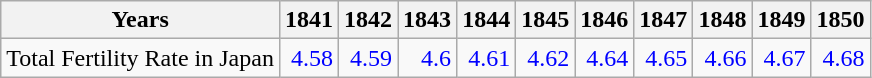<table class="wikitable " style="text-align:right">
<tr>
<th>Years</th>
<th>1841</th>
<th>1842</th>
<th>1843</th>
<th>1844</th>
<th>1845</th>
<th>1846</th>
<th>1847</th>
<th>1848</th>
<th>1849</th>
<th>1850</th>
</tr>
<tr>
<td align="left">Total Fertility Rate in Japan</td>
<td style="text-align:right; color:blue;">4.58</td>
<td style="text-align:right; color:blue;">4.59</td>
<td style="text-align:right; color:blue;">4.6</td>
<td style="text-align:right; color:blue;">4.61</td>
<td style="text-align:right; color:blue;">4.62</td>
<td style="text-align:right; color:blue;">4.64</td>
<td style="text-align:right; color:blue;">4.65</td>
<td style="text-align:right; color:blue;">4.66</td>
<td style="text-align:right; color:blue;">4.67</td>
<td style="text-align:right; color:blue;">4.68</td>
</tr>
</table>
